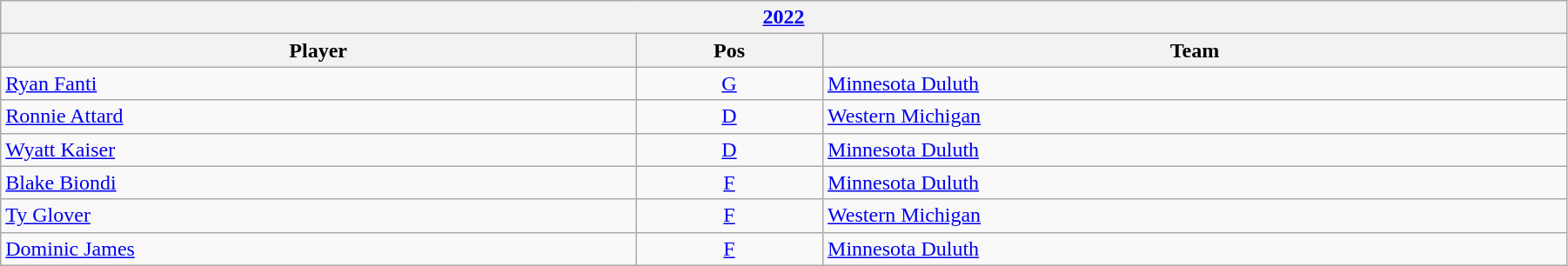<table class="wikitable" width=95%>
<tr>
<th colspan=3><a href='#'>2022</a></th>
</tr>
<tr>
<th>Player</th>
<th>Pos</th>
<th>Team</th>
</tr>
<tr>
<td><a href='#'>Ryan Fanti</a></td>
<td style="text-align:center;"><a href='#'>G</a></td>
<td><a href='#'>Minnesota Duluth</a></td>
</tr>
<tr>
<td><a href='#'>Ronnie Attard</a></td>
<td style="text-align:center;"><a href='#'>D</a></td>
<td><a href='#'>Western Michigan</a></td>
</tr>
<tr>
<td><a href='#'>Wyatt Kaiser</a></td>
<td style="text-align:center;"><a href='#'>D</a></td>
<td><a href='#'>Minnesota Duluth</a></td>
</tr>
<tr>
<td><a href='#'>Blake Biondi</a></td>
<td style="text-align:center;"><a href='#'>F</a></td>
<td><a href='#'>Minnesota Duluth</a></td>
</tr>
<tr>
<td><a href='#'>Ty Glover</a></td>
<td style="text-align:center;"><a href='#'>F</a></td>
<td><a href='#'>Western Michigan</a></td>
</tr>
<tr>
<td><a href='#'>Dominic James</a></td>
<td style="text-align:center;"><a href='#'>F</a></td>
<td><a href='#'>Minnesota Duluth</a></td>
</tr>
</table>
